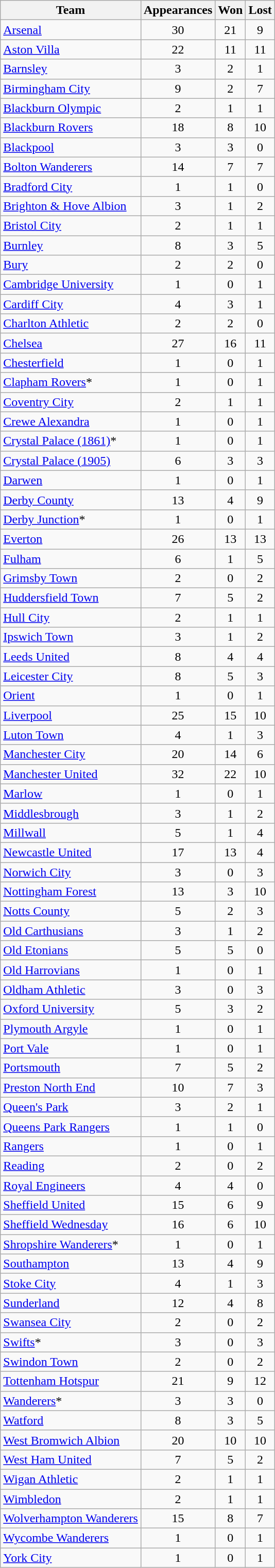<table class="wikitable sortable">
<tr>
<th>Team</th>
<th>Appearances</th>
<th>Won</th>
<th>Lost</th>
</tr>
<tr>
<td><a href='#'>Arsenal</a></td>
<td align=center>30</td>
<td align=center>21</td>
<td align=center>9</td>
</tr>
<tr>
<td><a href='#'>Aston Villa</a></td>
<td align=center>22</td>
<td align=center>11</td>
<td align=center>11</td>
</tr>
<tr>
<td><a href='#'>Barnsley</a></td>
<td align=center>3</td>
<td align=center>2</td>
<td align=center>1</td>
</tr>
<tr>
<td><a href='#'>Birmingham City</a></td>
<td align=center>9</td>
<td align=center>2</td>
<td align=center>7</td>
</tr>
<tr>
<td><a href='#'>Blackburn Olympic</a></td>
<td align=center>2</td>
<td align=center>1</td>
<td align=center>1</td>
</tr>
<tr>
<td><a href='#'>Blackburn Rovers</a></td>
<td align=center>18</td>
<td align=center>8</td>
<td align=center>10</td>
</tr>
<tr>
<td><a href='#'>Blackpool</a></td>
<td align=center>3</td>
<td align=center>3</td>
<td align=center>0</td>
</tr>
<tr>
<td><a href='#'>Bolton Wanderers</a></td>
<td align=center>14</td>
<td align=center>7</td>
<td align=center>7</td>
</tr>
<tr>
<td><a href='#'>Bradford City</a></td>
<td align=center>1</td>
<td align=center>1</td>
<td align=center>0</td>
</tr>
<tr>
<td><a href='#'>Brighton & Hove Albion</a></td>
<td align=center>3</td>
<td align=center>1</td>
<td align=center>2</td>
</tr>
<tr>
<td><a href='#'>Bristol City</a></td>
<td align=center>2</td>
<td align=center>1</td>
<td align=center>1</td>
</tr>
<tr>
<td><a href='#'>Burnley</a></td>
<td align=center>8</td>
<td align=center>3</td>
<td align=center>5</td>
</tr>
<tr>
<td><a href='#'>Bury</a></td>
<td align=center>2</td>
<td align=center>2</td>
<td align=center>0</td>
</tr>
<tr>
<td><a href='#'>Cambridge University</a></td>
<td align=center>1</td>
<td align=center>0</td>
<td align=center>1</td>
</tr>
<tr>
<td><a href='#'>Cardiff City</a></td>
<td align=center>4</td>
<td align=center>3</td>
<td align=center>1</td>
</tr>
<tr>
<td><a href='#'>Charlton Athletic</a></td>
<td align=center>2</td>
<td align=center>2</td>
<td align=center>0</td>
</tr>
<tr>
<td><a href='#'>Chelsea</a></td>
<td align=center>27</td>
<td align=center>16</td>
<td align=center>11</td>
</tr>
<tr>
<td><a href='#'>Chesterfield</a></td>
<td align=center>1</td>
<td align=center>0</td>
<td align=center>1</td>
</tr>
<tr>
<td><a href='#'>Clapham Rovers</a>*</td>
<td align=center>1</td>
<td align=center>0</td>
<td align=center>1</td>
</tr>
<tr>
<td><a href='#'>Coventry City</a></td>
<td align=center>2</td>
<td align=center>1</td>
<td align=center>1</td>
</tr>
<tr>
<td><a href='#'>Crewe Alexandra</a></td>
<td align=center>1</td>
<td align=center>0</td>
<td align=center>1</td>
</tr>
<tr>
<td><a href='#'>Crystal Palace (1861)</a>*</td>
<td align=center>1</td>
<td align=center>0</td>
<td align=center>1</td>
</tr>
<tr>
<td><a href='#'>Crystal Palace (1905)</a></td>
<td align=center>6</td>
<td align=center>3</td>
<td align=center>3</td>
</tr>
<tr>
<td><a href='#'>Darwen</a></td>
<td align=center>1</td>
<td align=center>0</td>
<td align=center>1</td>
</tr>
<tr>
<td><a href='#'>Derby County</a></td>
<td align=center>13</td>
<td align=center>4</td>
<td align=center>9</td>
</tr>
<tr>
<td><a href='#'>Derby Junction</a>*</td>
<td align=center>1</td>
<td align=center>0</td>
<td align=center>1</td>
</tr>
<tr>
<td><a href='#'>Everton</a></td>
<td align=center>26</td>
<td align=center>13</td>
<td align=center>13</td>
</tr>
<tr>
<td><a href='#'>Fulham</a></td>
<td align=center>6</td>
<td align=center>1</td>
<td align=center>5</td>
</tr>
<tr>
<td><a href='#'>Grimsby Town</a></td>
<td align=center>2</td>
<td align=center>0</td>
<td align=center>2</td>
</tr>
<tr>
<td><a href='#'>Huddersfield Town</a></td>
<td align=center>7</td>
<td align=center>5</td>
<td align=center>2</td>
</tr>
<tr>
<td><a href='#'>Hull City</a></td>
<td align=center>2</td>
<td align=center>1</td>
<td align=center>1</td>
</tr>
<tr>
<td><a href='#'>Ipswich Town</a></td>
<td align=center>3</td>
<td align=center>1</td>
<td align=center>2</td>
</tr>
<tr>
<td><a href='#'>Leeds United</a></td>
<td align=center>8</td>
<td align=center>4</td>
<td align=center>4</td>
</tr>
<tr>
<td><a href='#'>Leicester City</a></td>
<td align=center>8</td>
<td align=center>5</td>
<td align=center>3</td>
</tr>
<tr>
<td><a href='#'>Orient</a></td>
<td align=center>1</td>
<td align=center>0</td>
<td align=center>1</td>
</tr>
<tr>
<td><a href='#'>Liverpool</a></td>
<td align=center>25</td>
<td align=center>15</td>
<td align=center>10</td>
</tr>
<tr>
<td><a href='#'>Luton Town</a></td>
<td align=center>4</td>
<td align=center>1</td>
<td align=center>3</td>
</tr>
<tr>
<td><a href='#'>Manchester City</a></td>
<td align=center>20</td>
<td align=center>14</td>
<td align=center>6</td>
</tr>
<tr>
<td><a href='#'>Manchester United</a></td>
<td align=center>32</td>
<td align=center>22</td>
<td align=center>10</td>
</tr>
<tr>
<td><a href='#'>Marlow</a></td>
<td align=center>1</td>
<td align=center>0</td>
<td align=center>1</td>
</tr>
<tr>
<td><a href='#'>Middlesbrough</a></td>
<td align=center>3</td>
<td align=center>1</td>
<td align=center>2</td>
</tr>
<tr>
<td><a href='#'>Millwall</a></td>
<td align=center>5</td>
<td align=center>1</td>
<td align=center>4</td>
</tr>
<tr>
<td><a href='#'>Newcastle United</a></td>
<td align=center>17</td>
<td align=center>13</td>
<td align=center>4</td>
</tr>
<tr>
<td><a href='#'>Norwich City</a></td>
<td align=center>3</td>
<td align=center>0</td>
<td align=center>3</td>
</tr>
<tr>
<td><a href='#'>Nottingham Forest</a></td>
<td align=center>13</td>
<td align=center>3</td>
<td align=center>10</td>
</tr>
<tr>
<td><a href='#'>Notts County</a></td>
<td align=center>5</td>
<td align=center>2</td>
<td align=center>3</td>
</tr>
<tr>
<td><a href='#'>Old Carthusians</a></td>
<td align=center>3</td>
<td align=center>1</td>
<td align=center>2</td>
</tr>
<tr>
<td><a href='#'>Old Etonians</a></td>
<td align=center>5</td>
<td align=center>5</td>
<td align=center>0</td>
</tr>
<tr>
<td><a href='#'>Old Harrovians</a></td>
<td align=center>1</td>
<td align=center>0</td>
<td align=center>1</td>
</tr>
<tr>
<td><a href='#'>Oldham Athletic</a></td>
<td align=center>3</td>
<td align=center>0</td>
<td align=center>3</td>
</tr>
<tr>
<td><a href='#'>Oxford University</a></td>
<td align=center>5</td>
<td align=center>3</td>
<td align=center>2</td>
</tr>
<tr>
<td><a href='#'>Plymouth Argyle</a></td>
<td align=center>1</td>
<td align=center>0</td>
<td align=center>1</td>
</tr>
<tr>
<td><a href='#'>Port Vale</a></td>
<td align=center>1</td>
<td align=center>0</td>
<td align=center>1</td>
</tr>
<tr>
<td><a href='#'>Portsmouth</a></td>
<td align=center>7</td>
<td align=center>5</td>
<td align=center>2</td>
</tr>
<tr>
<td><a href='#'>Preston North End</a></td>
<td align=center>10</td>
<td align=center>7</td>
<td align=center>3</td>
</tr>
<tr>
<td><a href='#'>Queen's Park</a></td>
<td align=center>3</td>
<td align=center>2</td>
<td align=center>1</td>
</tr>
<tr>
<td><a href='#'>Queens Park Rangers</a></td>
<td align=center>1</td>
<td align=center>1</td>
<td align=center>0</td>
</tr>
<tr>
<td><a href='#'>Rangers</a></td>
<td align=center>1</td>
<td align=center>0</td>
<td align=center>1</td>
</tr>
<tr>
<td><a href='#'>Reading</a></td>
<td align=center>2</td>
<td align=center>0</td>
<td align=center>2</td>
</tr>
<tr>
<td><a href='#'>Royal Engineers</a></td>
<td align=center>4</td>
<td align=center>4</td>
<td align=center>0</td>
</tr>
<tr>
<td><a href='#'>Sheffield United</a></td>
<td align=center>15</td>
<td align=center>6</td>
<td align=center>9</td>
</tr>
<tr>
<td><a href='#'>Sheffield Wednesday</a></td>
<td align=center>16</td>
<td align=center>6</td>
<td align=center>10</td>
</tr>
<tr>
<td><a href='#'>Shropshire Wanderers</a>*</td>
<td align=center>1</td>
<td align=center>0</td>
<td align=center>1</td>
</tr>
<tr>
<td><a href='#'>Southampton</a></td>
<td align=center>13</td>
<td align=center>4</td>
<td align=center>9</td>
</tr>
<tr>
<td><a href='#'>Stoke City</a></td>
<td align=center>4</td>
<td align=center>1</td>
<td align=center>3</td>
</tr>
<tr>
<td><a href='#'>Sunderland</a></td>
<td align=center>12</td>
<td align=center>4</td>
<td align=center>8</td>
</tr>
<tr>
<td><a href='#'>Swansea City</a></td>
<td align=center>2</td>
<td align=center>0</td>
<td align=center>2</td>
</tr>
<tr>
<td><a href='#'>Swifts</a>*</td>
<td align=center>3</td>
<td align=center>0</td>
<td align=center>3</td>
</tr>
<tr>
<td><a href='#'>Swindon Town</a></td>
<td align=center>2</td>
<td align=center>0</td>
<td align=center>2</td>
</tr>
<tr>
<td><a href='#'>Tottenham Hotspur</a></td>
<td align=center>21</td>
<td align=center>9</td>
<td align=center>12</td>
</tr>
<tr>
<td><a href='#'>Wanderers</a>*</td>
<td align=center>3</td>
<td align=center>3</td>
<td align=center>0</td>
</tr>
<tr>
<td><a href='#'>Watford</a></td>
<td align=center>8</td>
<td align=center>3</td>
<td align=center>5</td>
</tr>
<tr>
<td><a href='#'>West Bromwich Albion</a></td>
<td align=center>20</td>
<td align=center>10</td>
<td align=center>10</td>
</tr>
<tr>
<td><a href='#'>West Ham United</a></td>
<td align=center>7</td>
<td align=center>5</td>
<td align=center>2</td>
</tr>
<tr>
<td><a href='#'>Wigan Athletic</a></td>
<td align=center>2</td>
<td align=center>1</td>
<td align=center>1</td>
</tr>
<tr>
<td><a href='#'>Wimbledon</a></td>
<td align=center>2</td>
<td align=center>1</td>
<td align=center>1</td>
</tr>
<tr>
<td><a href='#'>Wolverhampton Wanderers</a></td>
<td align=center>15</td>
<td align=center>8</td>
<td align=center>7</td>
</tr>
<tr>
<td><a href='#'>Wycombe Wanderers</a></td>
<td align=center>1</td>
<td align=center>0</td>
<td align=center>1</td>
</tr>
<tr>
<td><a href='#'>York City</a></td>
<td align=center>1</td>
<td align=center>0</td>
<td align=center>1</td>
</tr>
</table>
